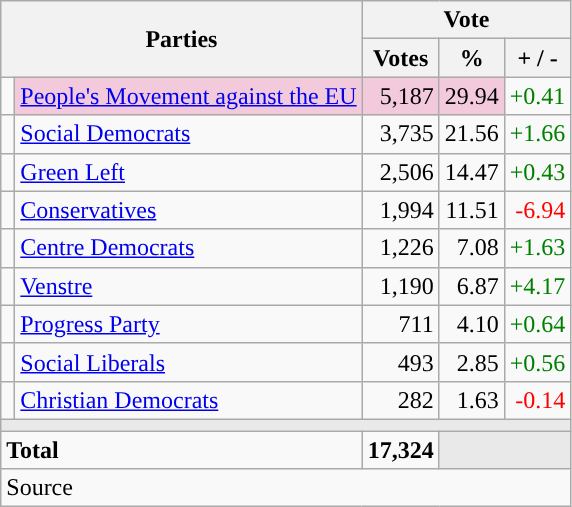<table class="wikitable" style="text-align:right;">
<tr>
<th style="text-align:centre;" rowspan="2" colspan="2" width="225">Parties</th>
<th colspan="3">Vote</th>
</tr>
<tr>
<th width="15">Votes</th>
<th width="15">%</th>
<th width="15">+ / -</th>
</tr>
<tr>
<td width="2" style="color:inherit;background:"></td>
<td bgcolor=#f3c9dc   align="left"><a href='#'>People's Movement against the EU</a></td>
<td bgcolor=#f3c9dc>5,187</td>
<td bgcolor=#f3c9dc>29.94</td>
<td style=color:green;>+0.41</td>
</tr>
<tr>
<td width="2" style="color:inherit;background:"></td>
<td align="left"><a href='#'>Social Democrats</a></td>
<td>3,735</td>
<td>21.56</td>
<td style=color:green;>+1.66</td>
</tr>
<tr>
<td width="2" style="color:inherit;background:"></td>
<td align="left"><a href='#'>Green Left</a></td>
<td>2,506</td>
<td>14.47</td>
<td style=color:green;>+0.43</td>
</tr>
<tr>
<td width="2" style="color:inherit;background:"></td>
<td align="left"><a href='#'>Conservatives</a></td>
<td>1,994</td>
<td>11.51</td>
<td style=color:red;>-6.94</td>
</tr>
<tr>
<td width="2" style="color:inherit;background:"></td>
<td align="left"><a href='#'>Centre Democrats</a></td>
<td>1,226</td>
<td>7.08</td>
<td style=color:green;>+1.63</td>
</tr>
<tr>
<td width="2" style="color:inherit;background:"></td>
<td align="left"><a href='#'>Venstre</a></td>
<td>1,190</td>
<td>6.87</td>
<td style=color:green;>+4.17</td>
</tr>
<tr>
<td width="2" style="color:inherit;background:"></td>
<td align="left"><a href='#'>Progress Party</a></td>
<td>711</td>
<td>4.10</td>
<td style=color:green;>+0.64</td>
</tr>
<tr>
<td width="2" style="color:inherit;background:"></td>
<td align="left"><a href='#'>Social Liberals</a></td>
<td>493</td>
<td>2.85</td>
<td style=color:green;>+0.56</td>
</tr>
<tr>
<td width="2" style="color:inherit;background:"></td>
<td align="left"><a href='#'>Christian Democrats</a></td>
<td>282</td>
<td>1.63</td>
<td style=color:red;>-0.14</td>
</tr>
<tr>
<td colspan="7" bgcolor="#E9E9E9"></td>
</tr>
<tr>
<td align="left" colspan="2"><strong>Total</strong></td>
<td><strong>17,324</strong></td>
<td bgcolor="#E9E9E9" colspan="2"></td>
</tr>
<tr>
<td align="left" colspan="6">Source</td>
</tr>
</table>
